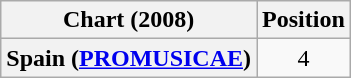<table class="wikitable sortable plainrowheaders">
<tr>
<th scope="col">Chart (2008)</th>
<th scope="col">Position</th>
</tr>
<tr>
<th scope="row">Spain (<a href='#'>PROMUSICAE</a>)</th>
<td style="text-align:center;">4</td>
</tr>
</table>
